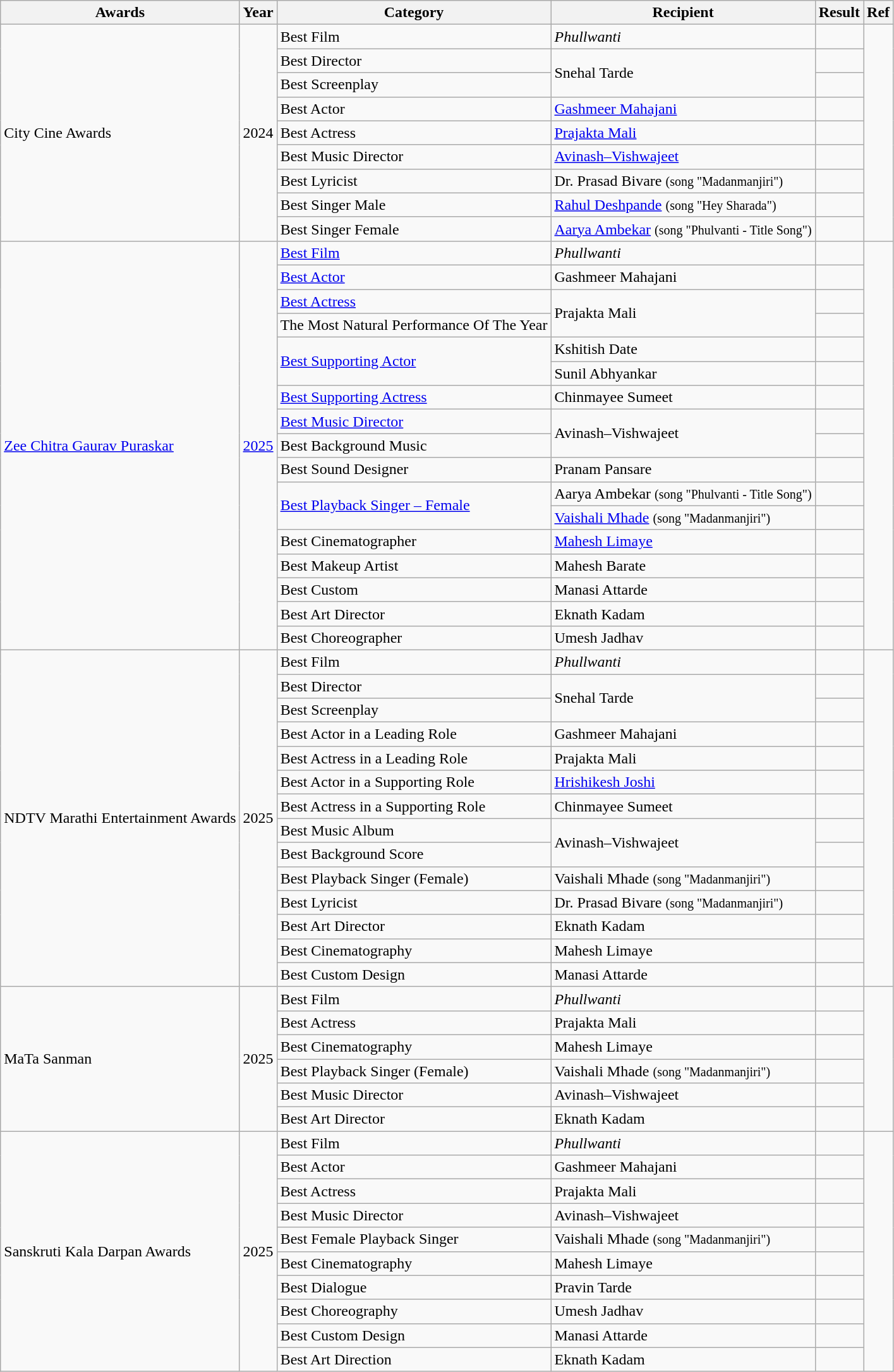<table class="wikitable">
<tr>
<th>Awards</th>
<th>Year</th>
<th>Category</th>
<th>Recipient</th>
<th>Result</th>
<th>Ref</th>
</tr>
<tr>
<td rowspan="9">City Cine Awards</td>
<td rowspan="9">2024</td>
<td>Best Film</td>
<td><em>Phullwanti</em></td>
<td></td>
<td rowspan="9"></td>
</tr>
<tr>
<td>Best Director</td>
<td rowspan="2">Snehal Tarde</td>
<td></td>
</tr>
<tr>
<td>Best Screenplay</td>
<td></td>
</tr>
<tr>
<td>Best Actor</td>
<td><a href='#'>Gashmeer Mahajani</a></td>
<td></td>
</tr>
<tr>
<td>Best Actress</td>
<td><a href='#'>Prajakta Mali</a></td>
<td></td>
</tr>
<tr>
<td>Best Music Director</td>
<td><a href='#'>Avinash–Vishwajeet</a></td>
<td></td>
</tr>
<tr>
<td>Best Lyricist</td>
<td>Dr. Prasad Bivare <small>(song "Madanmanjiri")</small></td>
<td></td>
</tr>
<tr>
<td>Best Singer Male</td>
<td><a href='#'>Rahul Deshpande</a> <small>(song "Hey Sharada")</small></td>
<td></td>
</tr>
<tr>
<td>Best Singer Female</td>
<td><a href='#'>Aarya Ambekar</a> <small>(song "Phulvanti - Title Song")</small></td>
<td></td>
</tr>
<tr>
<td rowspan="17"><a href='#'>Zee Chitra Gaurav Puraskar</a></td>
<td rowspan="17"><a href='#'>2025</a></td>
<td><a href='#'>Best Film</a></td>
<td><em>Phullwanti</em></td>
<td></td>
<td rowspan="17"></td>
</tr>
<tr>
<td><a href='#'>Best Actor</a></td>
<td>Gashmeer Mahajani</td>
<td></td>
</tr>
<tr>
<td><a href='#'>Best Actress</a></td>
<td rowspan="2">Prajakta Mali</td>
<td></td>
</tr>
<tr>
<td>The Most Natural Performance Of The Year</td>
<td></td>
</tr>
<tr>
<td rowspan="2"><a href='#'>Best Supporting Actor</a></td>
<td>Kshitish Date</td>
<td></td>
</tr>
<tr>
<td>Sunil Abhyankar</td>
<td></td>
</tr>
<tr>
<td><a href='#'>Best Supporting Actress</a></td>
<td>Chinmayee Sumeet</td>
<td></td>
</tr>
<tr>
<td><a href='#'>Best Music Director</a></td>
<td rowspan="2">Avinash–Vishwajeet</td>
<td></td>
</tr>
<tr>
<td>Best Background Music</td>
<td></td>
</tr>
<tr>
<td>Best Sound Designer</td>
<td>Pranam Pansare</td>
<td></td>
</tr>
<tr>
<td rowspan="2"><a href='#'>Best Playback Singer – Female</a></td>
<td>Aarya Ambekar <small>(song "Phulvanti - Title Song")</small></td>
<td></td>
</tr>
<tr>
<td><a href='#'>Vaishali Mhade</a> <small>(song "Madanmanjiri")</small></td>
<td></td>
</tr>
<tr>
<td>Best Cinematographer</td>
<td><a href='#'>Mahesh Limaye</a></td>
<td></td>
</tr>
<tr>
<td>Best Makeup Artist</td>
<td>Mahesh Barate</td>
<td></td>
</tr>
<tr>
<td>Best Custom</td>
<td>Manasi Attarde</td>
<td></td>
</tr>
<tr>
<td>Best Art Director</td>
<td>Eknath Kadam</td>
<td></td>
</tr>
<tr>
<td>Best Choreographer</td>
<td>Umesh Jadhav</td>
<td></td>
</tr>
<tr>
<td rowspan="14">NDTV Marathi Entertainment Awards</td>
<td rowspan="14">2025</td>
<td>Best Film</td>
<td><em>Phullwanti</em></td>
<td></td>
<td rowspan="14"></td>
</tr>
<tr>
<td>Best Director</td>
<td rowspan="2">Snehal Tarde</td>
<td></td>
</tr>
<tr>
<td>Best Screenplay</td>
<td></td>
</tr>
<tr>
<td>Best Actor in a Leading Role</td>
<td>Gashmeer Mahajani</td>
<td></td>
</tr>
<tr>
<td>Best Actress in a Leading Role</td>
<td>Prajakta Mali</td>
<td></td>
</tr>
<tr>
<td>Best Actor in a Supporting Role</td>
<td><a href='#'>Hrishikesh Joshi</a></td>
<td></td>
</tr>
<tr>
<td>Best Actress in a Supporting Role</td>
<td>Chinmayee Sumeet</td>
<td></td>
</tr>
<tr>
<td>Best Music Album</td>
<td rowspan="2">Avinash–Vishwajeet</td>
<td></td>
</tr>
<tr>
<td>Best Background Score</td>
<td></td>
</tr>
<tr>
<td>Best Playback Singer (Female)</td>
<td>Vaishali Mhade <small>(song "Madanmanjiri")</small></td>
<td></td>
</tr>
<tr>
<td>Best Lyricist</td>
<td>Dr. Prasad Bivare <small>(song "Madanmanjiri")</small></td>
<td></td>
</tr>
<tr>
<td>Best Art Director</td>
<td>Eknath Kadam</td>
<td></td>
</tr>
<tr>
<td>Best Cinematography</td>
<td>Mahesh Limaye</td>
<td></td>
</tr>
<tr>
<td>Best Custom Design</td>
<td>Manasi Attarde</td>
<td></td>
</tr>
<tr>
<td rowspan="6">MaTa Sanman</td>
<td rowspan="6">2025</td>
<td>Best Film</td>
<td><em>Phullwanti</em></td>
<td></td>
<td rowspan="6"></td>
</tr>
<tr>
<td>Best Actress</td>
<td>Prajakta Mali</td>
<td></td>
</tr>
<tr>
<td>Best Cinematography</td>
<td>Mahesh Limaye</td>
<td></td>
</tr>
<tr>
<td>Best Playback Singer (Female)</td>
<td>Vaishali Mhade <small>(song "Madanmanjiri")</small></td>
<td></td>
</tr>
<tr>
<td>Best Music Director</td>
<td>Avinash–Vishwajeet</td>
<td></td>
</tr>
<tr>
<td>Best Art Director</td>
<td>Eknath Kadam</td>
<td></td>
</tr>
<tr>
<td rowspan="10">Sanskruti Kala Darpan Awards</td>
<td rowspan="10">2025</td>
<td>Best Film</td>
<td><em>Phullwanti</em></td>
<td></td>
<td rowspan="10"></td>
</tr>
<tr>
<td>Best Actor</td>
<td>Gashmeer Mahajani</td>
<td></td>
</tr>
<tr>
<td>Best Actress</td>
<td>Prajakta Mali</td>
<td></td>
</tr>
<tr>
<td>Best Music Director</td>
<td>Avinash–Vishwajeet</td>
<td></td>
</tr>
<tr>
<td>Best Female Playback Singer</td>
<td>Vaishali Mhade <small>(song "Madanmanjiri")</small></td>
<td></td>
</tr>
<tr>
<td>Best Cinematography</td>
<td>Mahesh Limaye</td>
<td></td>
</tr>
<tr>
<td>Best Dialogue</td>
<td>Pravin Tarde</td>
<td></td>
</tr>
<tr>
<td>Best Choreography</td>
<td>Umesh Jadhav</td>
<td></td>
</tr>
<tr>
<td>Best Custom Design</td>
<td>Manasi Attarde</td>
<td></td>
</tr>
<tr>
<td>Best Art Direction</td>
<td>Eknath Kadam</td>
<td></td>
</tr>
</table>
